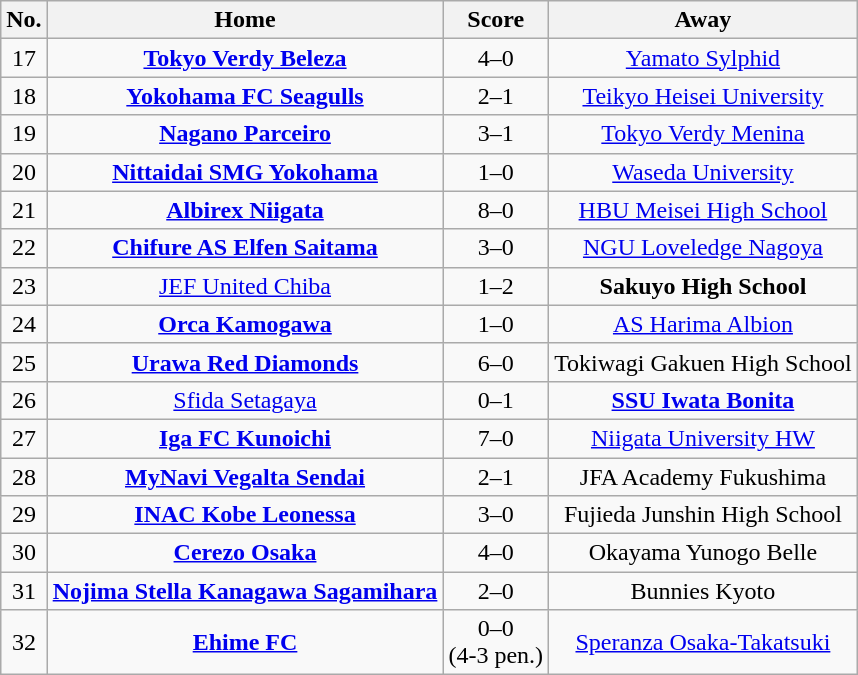<table class="wikitable" style="text-align: center">
<tr>
<th>No.</th>
<th>Home</th>
<th>Score</th>
<th>Away</th>
</tr>
<tr>
<td>17</td>
<td><strong><a href='#'>Tokyo Verdy Beleza</a></strong></td>
<td>4–0</td>
<td><a href='#'>Yamato Sylphid</a></td>
</tr>
<tr>
<td>18</td>
<td><strong><a href='#'>Yokohama FC Seagulls</a></strong></td>
<td>2–1</td>
<td><a href='#'>Teikyo Heisei University</a></td>
</tr>
<tr>
<td>19</td>
<td><strong><a href='#'>Nagano Parceiro</a></strong></td>
<td>3–1</td>
<td><a href='#'>Tokyo Verdy Menina</a></td>
</tr>
<tr>
<td>20</td>
<td><strong><a href='#'>Nittaidai SMG Yokohama</a></strong></td>
<td>1–0</td>
<td><a href='#'>Waseda University</a></td>
</tr>
<tr>
<td>21</td>
<td><strong><a href='#'>Albirex Niigata</a></strong></td>
<td>8–0</td>
<td><a href='#'>HBU Meisei High School</a></td>
</tr>
<tr>
<td>22</td>
<td><strong><a href='#'>Chifure AS Elfen Saitama</a></strong></td>
<td>3–0</td>
<td><a href='#'>NGU Loveledge Nagoya</a></td>
</tr>
<tr>
<td>23</td>
<td><a href='#'>JEF United Chiba</a></td>
<td>1–2</td>
<td><strong>Sakuyo High School</strong></td>
</tr>
<tr>
<td>24</td>
<td><strong><a href='#'>Orca Kamogawa</a></strong></td>
<td>1–0</td>
<td><a href='#'>AS Harima Albion</a></td>
</tr>
<tr>
<td>25</td>
<td><strong><a href='#'>Urawa Red Diamonds</a></strong></td>
<td>6–0</td>
<td>Tokiwagi Gakuen High School</td>
</tr>
<tr>
<td>26</td>
<td><a href='#'>Sfida Setagaya</a></td>
<td>0–1</td>
<td><strong><a href='#'>SSU Iwata Bonita</a></strong></td>
</tr>
<tr>
<td>27</td>
<td><strong><a href='#'>Iga FC Kunoichi</a></strong></td>
<td>7–0</td>
<td><a href='#'>Niigata University HW</a></td>
</tr>
<tr>
<td>28</td>
<td><strong><a href='#'>MyNavi Vegalta Sendai</a></strong></td>
<td>2–1</td>
<td>JFA Academy Fukushima</td>
</tr>
<tr>
<td>29</td>
<td><strong><a href='#'>INAC Kobe Leonessa</a></strong></td>
<td>3–0</td>
<td>Fujieda Junshin High School</td>
</tr>
<tr>
<td>30</td>
<td><strong><a href='#'>Cerezo Osaka</a></strong></td>
<td>4–0</td>
<td>Okayama Yunogo Belle</td>
</tr>
<tr>
<td>31</td>
<td><strong><a href='#'>Nojima Stella Kanagawa Sagamihara</a></strong></td>
<td>2–0</td>
<td>Bunnies Kyoto</td>
</tr>
<tr>
<td>32</td>
<td><strong><a href='#'>Ehime FC</a></strong></td>
<td>0–0<br>(4-3 pen.)</td>
<td><a href='#'>Speranza Osaka-Takatsuki</a></td>
</tr>
</table>
